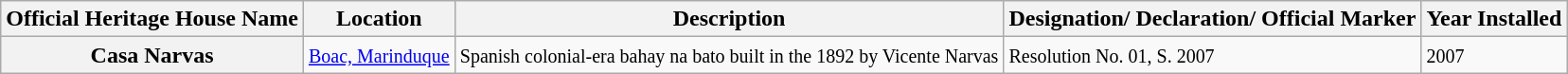<table class="wikitable sortable">
<tr>
<th>Official Heritage House Name</th>
<th>Location</th>
<th>Description</th>
<th>Designation/ Declaration/ Official Marker</th>
<th>Year Installed</th>
</tr>
<tr>
<th>Casa Narvas</th>
<td><a href='#'><small>Boac, Marinduque</small></a></td>
<td><small>Spanish colonial-era bahay na bato built in the 1892 by Vicente Narvas</small></td>
<td><small>Resolution No. 01, S. 2007</small></td>
<td><small>2007</small></td>
</tr>
</table>
